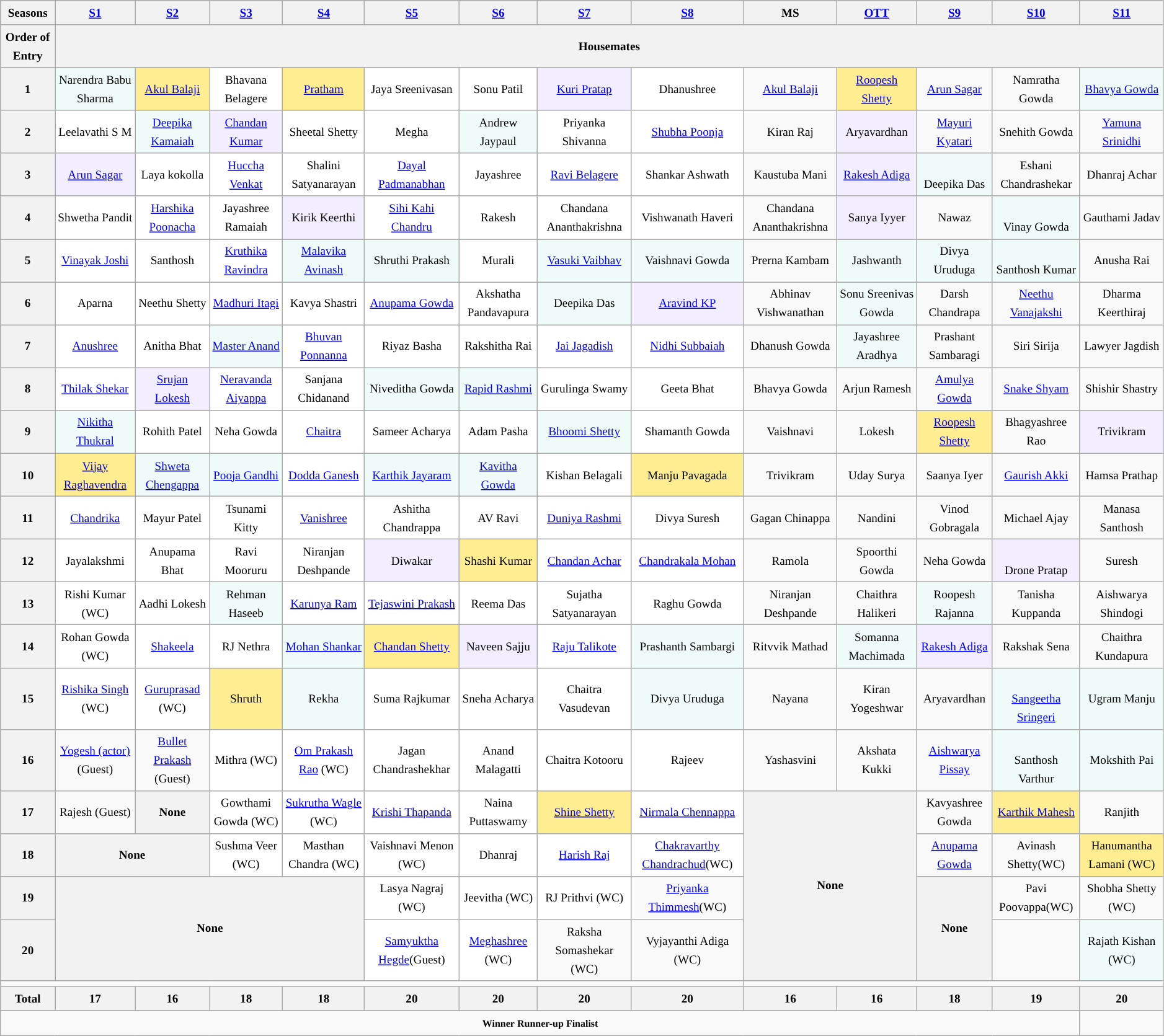<table class="wikitable sortable" style="text-align:center; font-size: 80%; line-height:20px; width:auto;">
<tr bgcolor="#CCCCCC" align="center">
<th>Seasons</th>
<th><a href='#'>S1</a></th>
<th><a href='#'>S2</a></th>
<th><a href='#'>S3</a></th>
<th><a href='#'>S4</a></th>
<th><a href='#'>S5</a></th>
<th><a href='#'>S6</a></th>
<th><a href='#'>S7</a></th>
<th><a href='#'>S8</a></th>
<th>MS</th>
<th><a href='#'>OTT</a></th>
<th><a href='#'>S9</a></th>
<th><a href='#'>S10</a></th>
<th><a href='#'>S11</a></th>
</tr>
<tr>
<th bgcolor="#CCCCCC">Order of Entry</th>
<th colspan="13"><strong>Housemates</strong></th>
</tr>
<tr>
<th bgcolor="#CCCCCC">1</th>
<td style="background: #eefbf8;">Narendra Babu Sharma</td>
<td style="background: #ffee91;"><a href='#'>Akul Balaji</a></td>
<td style="background: #fff;">Bhavana Belagere</td>
<td style="background: #ffee91;"><a href='#'>Pratham</a></td>
<td style="background: #fff;">Jaya Sreenivasan</td>
<td style="background: #fff;">Sonu Patil</td>
<td style="background: #f2eeff;"><a href='#'>Kuri Pratap</a></td>
<td style="background: #fff;">Dhanushree</td>
<td><a href='#'>Akul Balaji</a></td>
<td bgcolor=#ffee91><a href='#'>Roopesh Shetty</a></td>
<td><a href='#'>Arun Sagar</a></td>
<td>Namratha Gowda</td>
<td style="background: #eefbf8;"><a href='#'>Bhavya Gowda</a></td>
</tr>
<tr>
<th bgcolor="#CCCCCC">2</th>
<td style="background: #fff;">Leelavathi S M</td>
<td style="background: #eefbf8;"><a href='#'>Deepika Kamaiah</a></td>
<td style="background: #f2eeff;"><a href='#'>Chandan Kumar</a></td>
<td style="background: #fff;">Sheetal Shetty</td>
<td style="background: #fff;">Megha</td>
<td style="background: #eefbf8;">Andrew Jaypaul</td>
<td style="background: #fff;">Priyanka Shivanna</td>
<td style="background: #fff;"><a href='#'>Shubha Poonja</a></td>
<td>Kiran Raj</td>
<td style="background: #f2eeff;">Aryavardhan</td>
<td><a href='#'>Mayuri Kyatari</a></td>
<td>Snehith Gowda</td>
<td><a href='#'>Yamuna Srinidhi</a></td>
</tr>
<tr>
<th bgcolor="#CCCCCC">3</th>
<td style="background: #f2eeff;"><a href='#'>Arun Sagar</a></td>
<td style="background: #fff;">Laya kokolla</td>
<td style="background: #fff;"><a href='#'>Huccha Venkat</a></td>
<td style="background: #fff;">Shalini Satyanarayan</td>
<td style="background: #fff;"><a href='#'>Dayal Padmanabhan</a></td>
<td style="background: #fff;">Jayashree</td>
<td style="background: #fff;"><a href='#'>Ravi Belagere</a></td>
<td style="background: #fff;">Shankar Ashwath</td>
<td>Kaustuba Mani</td>
<td style="background:#f2eeff"><a href='#'>Rakesh Adiga</a></td>
<td style="background: #eefbf8;"><br>Deepika Das</td>
<td>Eshani Chandrashekar</td>
<td>Dhanraj Achar</td>
</tr>
<tr>
<th bgcolor="#CCCCCC">4</th>
<td style="background: #fff;">Shwetha Pandit</td>
<td style="background: #fff;"><a href='#'>Harshika Poonacha</a></td>
<td style="background: #fff;">Jayashree Ramaiah</td>
<td style="background: #f2eeff;">Kirik Keerthi</td>
<td style="background: #fff;"><a href='#'>Sihi Kahi Chandru</a></td>
<td style="background: #fff;">Rakesh</td>
<td style="background: #fff;">Chandana Ananthakrishna</td>
<td style="background: #fff;">Vishwanath Haveri</td>
<td>Chandana Ananthakrishna</td>
<td style="background: #f2eeff;">Sanya Iyyer</td>
<td>Nawaz</td>
<td style="background: #eefbf8;"><br>Vinay Gowda</td>
<td>Gauthami Jadav</td>
</tr>
<tr>
<th bgcolor="#CCCCCC">5</th>
<td style="background: #fff;"><a href='#'>Vinayak Joshi</a></td>
<td style="background: #fff;">Santhosh</td>
<td style="background: #fff;"><a href='#'>Kruthika Ravindra</a></td>
<td style="background: #eefbf8;"><a href='#'>Malavika Avinash</a></td>
<td style="background: #eefbf8;">Shruthi Prakash</td>
<td style="background: #fff;">Murali</td>
<td style="background: #eefbf8;"><a href='#'>Vasuki Vaibhav</a></td>
<td style="background: #eefbf8;">Vaishnavi Gowda</td>
<td>Prerna Kambam</td>
<td style="background: #eefbf8;">Jashwanth</td>
<td style="background: #eefbf8;">Divya Uruduga</td>
<td style="background: #eefbf8;"><br>Santhosh Kumar</td>
<td>Anusha Rai</td>
</tr>
<tr>
<th bgcolor="#CCCCCC">6</th>
<td style="background: #fff;">Aparna</td>
<td style="background: #fff;">Neethu Shetty</td>
<td style="background: #fff;"><a href='#'>Madhuri Itagi</a></td>
<td style="background: #fff;">Kavya Shastri</td>
<td style="background: #fff;"><a href='#'>Anupama Gowda</a></td>
<td style="background: #fff;">Akshatha Pandavapura</td>
<td style="background: #eefbf8;">Deepika Das</td>
<td style="background: #f2eeff;"><a href='#'>Aravind KP</a></td>
<td>Abhinav Vishwanathan</td>
<td style="background: #eefbf8;">Sonu Sreenivas Gowda</td>
<td>Darsh Chandrapa</td>
<td><a href='#'>Neethu Vanajakshi</a></td>
<td>Dharma Keerthiraj</td>
</tr>
<tr>
<th bgcolor="#CCCCCC">7</th>
<td style="background: #fff;"><a href='#'>Anushree</a></td>
<td style="background: #fff;">Anitha Bhat</td>
<td style="background: #eefbf8;"><a href='#'>Master Anand</a></td>
<td style="background: #fff;"><a href='#'>Bhuvan Ponnanna</a></td>
<td style="background: #fff;">Riyaz Basha</td>
<td style="background: #fff;">Rakshitha Rai</td>
<td style="background: #fff;"><a href='#'>Jai Jagadish</a></td>
<td style="background: #fff;"><a href='#'>Nidhi Subbaiah</a></td>
<td>Dhanush Gowda</td>
<td style="background: #eefbf8;">Jayashree Aradhya</td>
<td>Prashant Sambaragi</td>
<td>Siri Sirija</td>
<td>Lawyer Jagdish</td>
</tr>
<tr>
<th bgcolor="#CCCCCC">8</th>
<td style="background: #fff;"><a href='#'>Thilak Shekar</a></td>
<td style="background: #f2eeff;"><a href='#'>Srujan Lokesh</a></td>
<td style="background: #fff;"><a href='#'>Neravanda Aiyappa</a></td>
<td style="background: #fff;">Sanjana Chidanand</td>
<td style="background: #eefbf8;">Niveditha Gowda</td>
<td style="background: #eefbf8;"><a href='#'>Rapid Rashmi</a></td>
<td style="background: #fff;">Gurulinga Swamy</td>
<td style="background: #fff;">Geeta Bhat</td>
<td>Bhavya Gowda</td>
<td>Arjun Ramesh</td>
<td><a href='#'>Amulya Gowda</a></td>
<td><a href='#'>Snake Shyam</a></td>
<td>Shishir Shastry</td>
</tr>
<tr>
<th bgcolor="#CCCCCC">9</th>
<td style="background: #eefbf8;"><a href='#'>Nikitha Thukral</a></td>
<td style="background: #fff;">Rohith Patel</td>
<td style="background: #fff;">Neha Gowda</td>
<td style="background: #fff;"><a href='#'>Chaitra</a></td>
<td style="background: #fff;">Sameer Acharya</td>
<td style="background: #fff;">Adam Pasha</td>
<td style="background: #eefbf8;"><a href='#'>Bhoomi Shetty</a></td>
<td style="background: #fff;">Shamanth Gowda</td>
<td>Vaishnavi</td>
<td>Lokesh</td>
<td style="background: #ffee91;"><a href='#'>Roopesh Shetty</a></td>
<td>Bhagyashree Rao</td>
<td style="background: #f2eeff;">Trivikram</td>
</tr>
<tr>
<th bgcolor="#CCCCCC">10</th>
<td style="background: #ffee91;"><a href='#'>Vijay Raghavendra</a></td>
<td style="background: #eefbf8;"><a href='#'>Shweta Chengappa</a></td>
<td style="background: #eefbf8;"><a href='#'>Pooja Gandhi</a></td>
<td style="background: #fff;"><a href='#'>Dodda Ganesh</a></td>
<td style="background: #eefbf8;"><a href='#'>Karthik Jayaram</a></td>
<td style="background: #eefbf8;"><a href='#'>Kavitha Gowda</a></td>
<td style="background: #fff;">Kishan Belagali</td>
<td style="background: #ffee91;">Manju Pavagada</td>
<td>Trivikram</td>
<td>Uday Surya</td>
<td>Saanya Iyer</td>
<td><a href='#'>Gaurish Akki</a></td>
<td>Hamsa Prathap</td>
</tr>
<tr>
<th bgcolor="#CCCCCC">11</th>
<td style="background: #fff;"><a href='#'>Chandrika</a></td>
<td style="background: #fff;">Mayur Patel</td>
<td style="background: #fff;">Tsunami Kitty</td>
<td style="background: #fff;"><a href='#'>Vanishree</a></td>
<td style="background: #fff;">Ashitha Chandrappa</td>
<td style="background: #fff;">AV Ravi</td>
<td style="background: #fff;"><a href='#'>Duniya Rashmi</a></td>
<td style="background: #fff;">Divya Suresh</td>
<td>Gagan Chinappa</td>
<td>Nandini</td>
<td>Vinod Gobragala</td>
<td>Michael Ajay</td>
<td>Manasa Santhosh</td>
</tr>
<tr>
<th bgcolor="#CCCCCC">12</th>
<td style="background: #fff;">Jayalakshmi</td>
<td style="background: #fff;">Anupama Bhat</td>
<td style="background: #fff;">Ravi Mooruru</td>
<td style="background: #fff;">Niranjan Deshpande</td>
<td style="background: #f2eeff;">Diwakar</td>
<td style="background: #ffee91;">Shashi Kumar</td>
<td style="background: #fff;"><a href='#'>Chandan Achar</a></td>
<td style="background: #fff;"><a href='#'>Chandrakala Mohan</a></td>
<td>Ramola</td>
<td>Spoorthi Gowda</td>
<td>Neha Gowda</td>
<td style="background: #f2eeff;"><br>Drone Pratap</td>
<td>Suresh</td>
</tr>
<tr>
<th bgcolor="#CCCCCC">13</th>
<td style="background: #fff;">Rishi Kumar (WC)</td>
<td style="background: #fff;">Aadhi Lokesh</td>
<td style="background: #eefbf8;">Rehman Haseeb</td>
<td style="background: #fff;"><a href='#'>Karunya Ram</a></td>
<td style="background: #fff;"><a href='#'>Tejaswini Prakash</a></td>
<td style="background: #fff;">Reema Das</td>
<td style="background: #fff;">Sujatha Satyanarayan</td>
<td style="background: #fff;">Raghu Gowda</td>
<td>Niranjan Deshpande</td>
<td>Chaithra Halikeri</td>
<td style="background: #eefbf8;">Roopesh Rajanna</td>
<td>Tanisha Kuppanda</td>
<td>Aishwarya Shindogi</td>
</tr>
<tr>
<th bgcolor="#CCCCCC">14</th>
<td style="background: #fff;">Rohan Gowda (WC)</td>
<td style="background: #fff;"><a href='#'>Shakeela</a></td>
<td style="background: #fff;">RJ Nethra</td>
<td style="background: #eefbf8;"><a href='#'>Mohan Shankar</a></td>
<td style="background: #ffee91;"><a href='#'>Chandan Shetty</a></td>
<td style="background: #f2eeff;">Naveen Sajju</td>
<td style="background: #fff;"><a href='#'>Raju Talikote</a></td>
<td style="background: #eefbf8;">Prashanth Sambargi</td>
<td>Ritvvik Mathad</td>
<td style="background: #eefbf8;">Somanna Machimada</td>
<td style="background: #f2eeff;"><a href='#'>Rakesh Adiga</a></td>
<td>Rakshak Sena</td>
<td>Chaithra Kundapura</td>
</tr>
<tr>
<th bgcolor="#CCCCCC">15</th>
<td style="background: #fff;"><a href='#'>Rishika Singh</a> (WC)</td>
<td style="background: #fff;"><a href='#'>Guruprasad</a> (WC)</td>
<td style="background: #ffee91;">Shruth</td>
<td style="background: #eefbf8;">Rekha</td>
<td style="background: #fff;">Suma Rajkumar</td>
<td style="background: #fff;">Sneha Acharya</td>
<td style="background: #fff;">Chaitra Vasudevan</td>
<td style="background: #eefbf8;">Divya Uruduga</td>
<td>Nayana</td>
<td>Kiran<br>Yogeshwar</td>
<td>Aryavardhan</td>
<td style="background: #eefbf8;"><br><a href='#'>Sangeetha Sringeri</a></td>
<td style="background: #eefbf8;">Ugram Manju</td>
</tr>
<tr>
<th bgcolor="#CCCCCC">16</th>
<td><a href='#'>Yogesh (actor)</a> (Guest)</td>
<td><a href='#'>Bullet Prakash</a> (Guest)</td>
<td style="background: #fff;">Mithra (WC)</td>
<td style="background: #fff;"><a href='#'>Om Prakash Rao</a> (WC)</td>
<td style="background: #fff;">Jagan Chandrashekhar</td>
<td style="background: #fff;">Anand Malagatti</td>
<td style="background: #fff;">Chaitra Kotooru</td>
<td style="background: #fff;">Rajeev</td>
<td>Yashasvini</td>
<td>Akshata<br>Kukki</td>
<td><a href='#'>Aishwarya Pissay</a></td>
<td style="background: #eefbf8;"><br>Santhosh Varthur</td>
<td style="background: #eefbf8;">Mokshith Pai</td>
</tr>
<tr>
<th bgcolor="#CCCCCC">17</th>
<td>Rajesh (Guest)</td>
<th>None</th>
<td style="background: #fff;">Gowthami Gowda (WC)</td>
<td style="background: #fff;"><a href='#'>Sukrutha Wagle</a> (WC)</td>
<td style="background: #fff;"><a href='#'>Krishi Thapanda</a></td>
<td style="background: #fff;">Naina Puttaswamy</td>
<td style="background: #ffee91;"><a href='#'>Shine Shetty</a></td>
<td style="background: #fff;"><a href='#'>Nirmala Chennappa</a></td>
<th colspan="2" rowspan="4">None</th>
<td>Kavyashree Gowda</td>
<td style="background: #ffee91;"><a href='#'>Karthik Mahesh</a></td>
<td>Ranjith</td>
</tr>
<tr>
<th bgcolor="#CCCCCC">18</th>
<th colspan="2">None</th>
<td style="background: #fff;">Sushma Veer (WC)</td>
<td style="background: #fff;">Masthan Chandra (WC)</td>
<td style="background: #fff;">Vaishnavi Menon (WC)</td>
<td style="background: #fff;">Dhanraj</td>
<td style="background: #fff;"><a href='#'>Harish Raj</a></td>
<td style="background: #fff;"><a href='#'>Chakravarthy Chandrachud</a>(WC)</td>
<td><a href='#'>Anupama Gowda</a></td>
<td>Avinash Shetty(WC)</td>
<td style="background: #ffee91;">Hanumantha Lamani (WC)</td>
</tr>
<tr>
<th bgcolor="#CCCCCC">19</th>
<th colspan="4" rowspan="2">None</th>
<td style="background: #fff;">Lasya Nagraj (WC)</td>
<td style="background: #fff;">Jeevitha (WC)</td>
<td style="background: #fff;">RJ Prithvi (WC)</td>
<td><a href='#'>Priyanka Thimmesh</a>(WC)</td>
<th rowspan="2">None</th>
<td>Pavi Poovappa(WC)</td>
<td>Shobha Shetty (WC)</td>
</tr>
<tr>
<th bgcolor="#CCCCCC">20</th>
<td style="background: #fff;"><a href='#'>Samyuktha Hegde</a>(Guest)</td>
<td style="background: #fff;"><a href='#'>Meghashree</a> (WC)</td>
<td>Raksha Somashekar (WC)</td>
<td>Vyjayanthi Adiga (WC)</td>
<td></td>
<td style="background: #eefbf8;">Rajath Kishan (WC)</td>
</tr>
<tr>
<td colspan="9"></td>
</tr>
<tr bgcolor="#CCCCCC">
<th>Total</th>
<th>17</th>
<th>16</th>
<th>18</th>
<th>18</th>
<th>20</th>
<th>20</th>
<th>20</th>
<th>20</th>
<th>16</th>
<th>16</th>
<th>18</th>
<th>19</th>
<th>20</th>
</tr>
<tr>
<td colspan="13"><small><strong>  Winner</strong> <strong>  Runner-up</strong>  <strong> Finalist</strong></small></td>
<td></td>
</tr>
</table>
